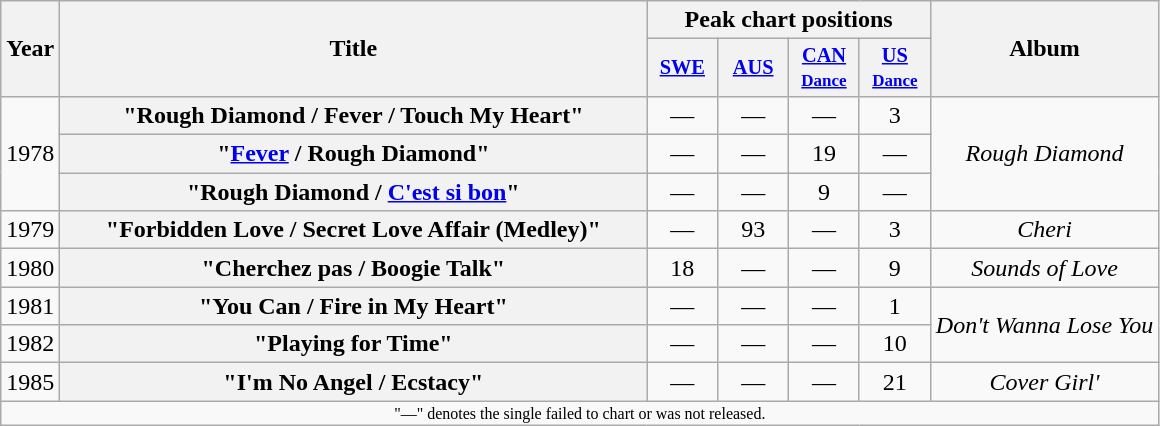<table class="wikitable plainrowheaders" style="text-align:center;">
<tr>
<th scope="col" rowspan="2">Year</th>
<th scope="col" rowspan="2" style="width:24em;">Title</th>
<th scope="col" colspan="4">Peak chart positions</th>
<th scope="col" rowspan="2">Album</th>
</tr>
<tr>
<th style="width:3em;font-size:85%"><a href='#'>SWE</a><br></th>
<th style="width:3em;font-size:85%"><a href='#'>AUS</a><br></th>
<th style="width:3em;font-size:85%"><a href='#'>CAN <small>Dance</small></a><br></th>
<th style="width:3em;font-size:85%"><a href='#'>US <small>Dance</small></a><br></th>
</tr>
<tr>
<td rowspan="3">1978</td>
<th scope="row">"Rough Diamond / Fever / Touch My Heart"</th>
<td>—</td>
<td>—</td>
<td>—</td>
<td>3</td>
<td rowspan="3"><em>Rough Diamond</em></td>
</tr>
<tr>
<th scope="row">"<a href='#'>Fever</a> / Rough Diamond"</th>
<td>—</td>
<td>—</td>
<td>19</td>
<td>—</td>
</tr>
<tr>
<th scope="row">"Rough Diamond / <a href='#'>C'est si bon</a>"</th>
<td>—</td>
<td>—</td>
<td>9</td>
<td>—</td>
</tr>
<tr>
<td>1979</td>
<th scope="row">"Forbidden Love / Secret Love Affair (Medley)"</th>
<td>—</td>
<td>93</td>
<td>—</td>
<td>3</td>
<td><em>Cheri</em></td>
</tr>
<tr>
<td>1980</td>
<th scope="row">"Cherchez pas / Boogie Talk"</th>
<td>18</td>
<td>—</td>
<td>—</td>
<td>9</td>
<td><em>Sounds of Love</em></td>
</tr>
<tr>
<td>1981</td>
<th scope="row">"You Can / Fire in My Heart"</th>
<td>—</td>
<td>—</td>
<td>—</td>
<td>1</td>
<td rowspan="2"><em>Don't Wanna Lose You</em></td>
</tr>
<tr>
<td>1982</td>
<th scope="row">"Playing for Time"</th>
<td>—</td>
<td>—</td>
<td>—</td>
<td>10</td>
</tr>
<tr>
<td>1985</td>
<th scope="row">"I'm No Angel / Ecstacy"</th>
<td>—</td>
<td>—</td>
<td>—</td>
<td>21</td>
<td><em>Cover Girl'</td>
</tr>
<tr>
<td colspan="20" style="font-size:8pt">"—" denotes the single failed to chart or was not released.</td>
</tr>
</table>
